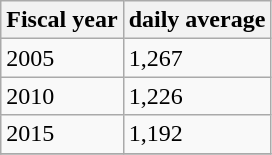<table class="wikitable">
<tr>
<th>Fiscal year</th>
<th>daily average</th>
</tr>
<tr>
<td>2005</td>
<td>1,267</td>
</tr>
<tr>
<td>2010</td>
<td>1,226</td>
</tr>
<tr>
<td>2015</td>
<td>1,192</td>
</tr>
<tr>
</tr>
</table>
